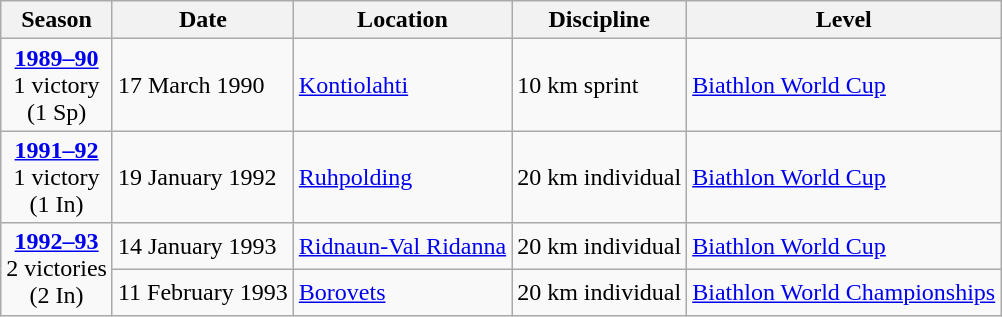<table class="wikitable">
<tr>
<th>Season</th>
<th>Date</th>
<th>Location</th>
<th>Discipline</th>
<th>Level</th>
</tr>
<tr>
<td rowspan="1" style="text-align:center;"><strong><a href='#'>1989–90</a></strong> <br> 1 victory <br> (1 Sp)</td>
<td>17 March 1990</td>
<td> <a href='#'>Kontiolahti</a></td>
<td>10 km sprint</td>
<td><a href='#'>Biathlon World Cup</a></td>
</tr>
<tr>
<td rowspan="1" style="text-align:center;"><strong><a href='#'>1991–92</a></strong> <br> 1 victory <br> (1 In)</td>
<td>19 January 1992</td>
<td> <a href='#'>Ruhpolding</a></td>
<td>20 km individual</td>
<td><a href='#'>Biathlon World Cup</a></td>
</tr>
<tr>
<td rowspan="2" style="text-align:center;"><strong><a href='#'>1992–93</a></strong> <br> 2 victories <br> (2 In)</td>
<td>14 January 1993</td>
<td> <a href='#'>Ridnaun-Val Ridanna</a></td>
<td>20 km individual</td>
<td><a href='#'>Biathlon World Cup</a></td>
</tr>
<tr>
<td>11 February 1993</td>
<td> <a href='#'>Borovets</a></td>
<td>20 km individual</td>
<td><a href='#'>Biathlon World Championships</a></td>
</tr>
</table>
